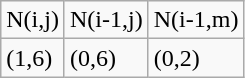<table class="wikitable">
<tr>
<td>N(i,j)</td>
<td>N(i-1,j)</td>
<td>N(i-1,m)</td>
</tr>
<tr>
<td>(1,6)</td>
<td>(0,6)</td>
<td>(0,2)</td>
</tr>
</table>
